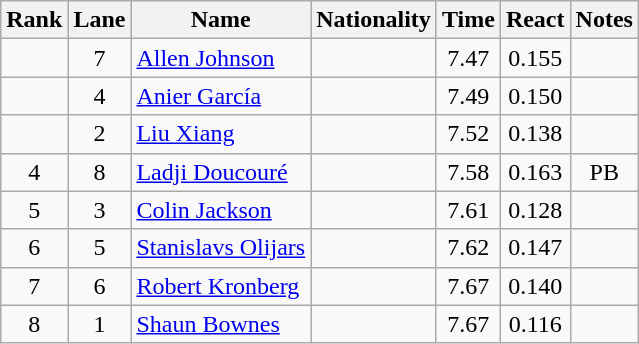<table class="wikitable sortable" style="text-align:center">
<tr>
<th>Rank</th>
<th>Lane</th>
<th>Name</th>
<th>Nationality</th>
<th>Time</th>
<th>React</th>
<th>Notes</th>
</tr>
<tr>
<td></td>
<td>7</td>
<td align="left"><a href='#'>Allen Johnson</a></td>
<td align=left></td>
<td>7.47</td>
<td>0.155</td>
<td></td>
</tr>
<tr>
<td></td>
<td>4</td>
<td align="left"><a href='#'>Anier García</a></td>
<td align=left></td>
<td>7.49</td>
<td>0.150</td>
<td></td>
</tr>
<tr>
<td></td>
<td>2</td>
<td align="left"><a href='#'>Liu Xiang</a></td>
<td align=left></td>
<td>7.52</td>
<td>0.138</td>
<td></td>
</tr>
<tr>
<td>4</td>
<td>8</td>
<td align="left"><a href='#'>Ladji Doucouré</a></td>
<td align=left></td>
<td>7.58</td>
<td>0.163</td>
<td>PB</td>
</tr>
<tr>
<td>5</td>
<td>3</td>
<td align="left"><a href='#'>Colin Jackson</a></td>
<td align=left></td>
<td>7.61</td>
<td>0.128</td>
<td></td>
</tr>
<tr>
<td>6</td>
<td>5</td>
<td align="left"><a href='#'>Stanislavs Olijars</a></td>
<td align=left></td>
<td>7.62</td>
<td>0.147</td>
<td></td>
</tr>
<tr>
<td>7</td>
<td>6</td>
<td align="left"><a href='#'>Robert Kronberg</a></td>
<td align=left></td>
<td>7.67</td>
<td>0.140</td>
<td></td>
</tr>
<tr>
<td>8</td>
<td>1</td>
<td align="left"><a href='#'>Shaun Bownes</a></td>
<td align=left></td>
<td>7.67</td>
<td>0.116</td>
<td></td>
</tr>
</table>
